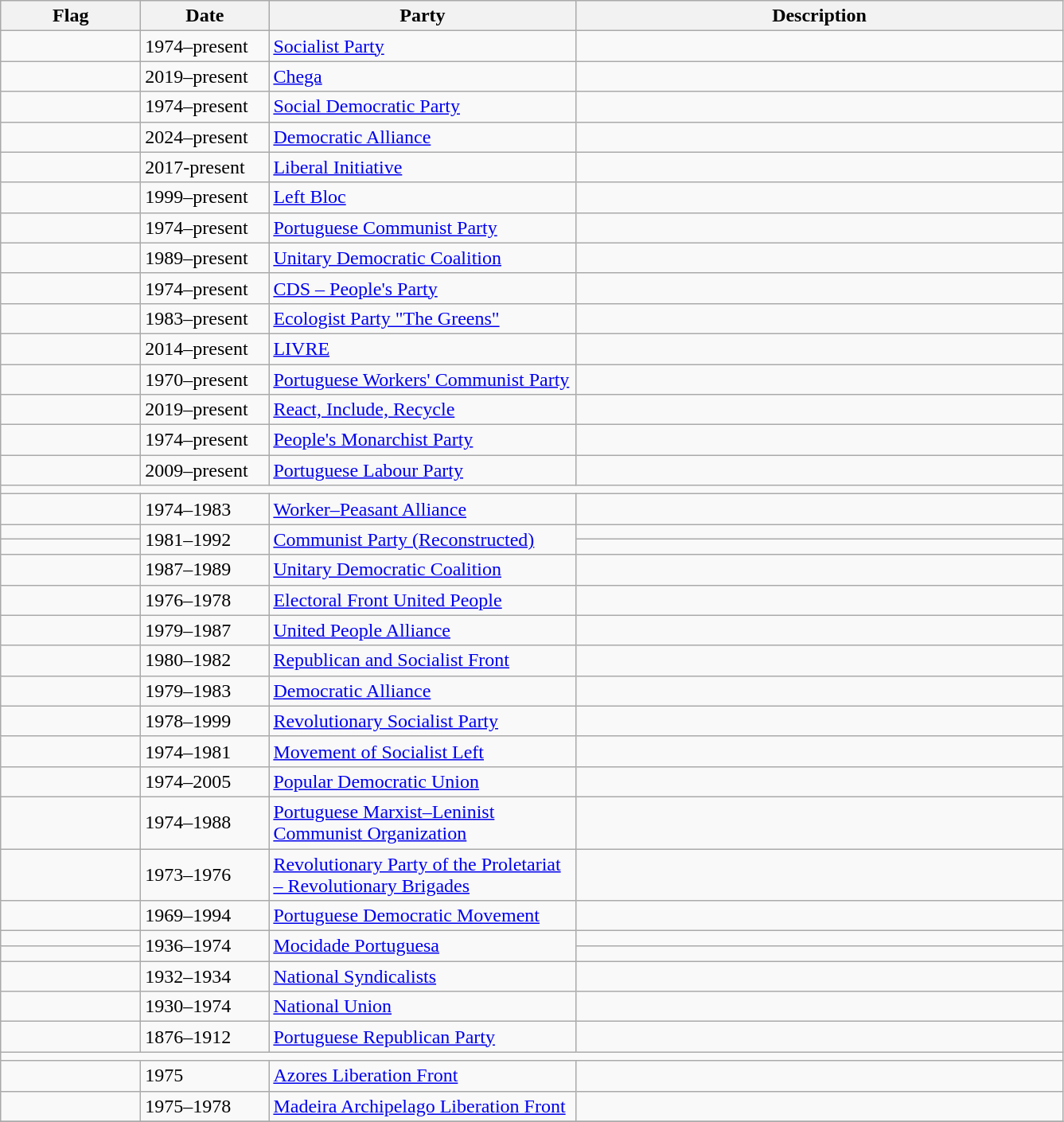<table class="wikitable" style="background:#f9f9f9">
<tr>
<th style="width:110px">Flag</th>
<th style="width:100px">Date</th>
<th style="width:250px">Party</th>
<th style="width:400px">Description</th>
</tr>
<tr>
<td></td>
<td>1974–present</td>
<td><a href='#'>Socialist Party</a></td>
<td></td>
</tr>
<tr>
<td></td>
<td>2019–present</td>
<td><a href='#'>Chega</a></td>
<td></td>
</tr>
<tr>
<td></td>
<td>1974–present</td>
<td><a href='#'>Social Democratic Party</a></td>
<td></td>
</tr>
<tr>
<td></td>
<td>2024–present</td>
<td><a href='#'>Democratic Alliance</a></td>
<td></td>
</tr>
<tr>
<td></td>
<td>2017-present</td>
<td><a href='#'>Liberal Initiative</a></td>
<td></td>
</tr>
<tr>
<td></td>
<td>1999–present</td>
<td><a href='#'>Left Bloc</a></td>
<td></td>
</tr>
<tr>
<td></td>
<td>1974–present</td>
<td><a href='#'>Portuguese Communist Party</a></td>
<td></td>
</tr>
<tr>
<td></td>
<td>1989–present</td>
<td><a href='#'>Unitary Democratic Coalition</a></td>
<td></td>
</tr>
<tr>
<td></td>
<td>1974–present</td>
<td><a href='#'>CDS – People's Party</a></td>
<td></td>
</tr>
<tr>
<td></td>
<td>1983–present</td>
<td><a href='#'>Ecologist Party "The Greens"</a></td>
<td></td>
</tr>
<tr>
<td></td>
<td>2014–present</td>
<td><a href='#'>LIVRE</a></td>
<td></td>
</tr>
<tr>
<td></td>
<td>1970–present</td>
<td><a href='#'>Portuguese Workers' Communist Party</a></td>
<td></td>
</tr>
<tr>
<td></td>
<td>2019–present</td>
<td><a href='#'>React, Include, Recycle</a></td>
<td></td>
</tr>
<tr>
<td></td>
<td>1974–present</td>
<td><a href='#'>People's Monarchist Party</a></td>
<td></td>
</tr>
<tr>
<td></td>
<td>2009–present</td>
<td><a href='#'>Portuguese Labour Party</a></td>
<td></td>
</tr>
<tr>
<td colspan="4"></td>
</tr>
<tr>
<td></td>
<td>1974–1983</td>
<td><a href='#'>Worker–Peasant Alliance</a></td>
<td></td>
</tr>
<tr>
<td></td>
<td rowspan="2">1981–1992</td>
<td rowspan="2"><a href='#'>Communist Party (Reconstructed)</a></td>
<td></td>
</tr>
<tr>
<td></td>
<td></td>
</tr>
<tr>
<td></td>
<td>1987–1989</td>
<td><a href='#'>Unitary Democratic Coalition</a></td>
<td></td>
</tr>
<tr>
<td></td>
<td>1976–1978</td>
<td><a href='#'>Electoral Front United People</a></td>
<td></td>
</tr>
<tr>
<td></td>
<td>1979–1987</td>
<td><a href='#'>United People Alliance</a></td>
<td></td>
</tr>
<tr>
<td></td>
<td>1980–1982</td>
<td><a href='#'>Republican and Socialist Front</a></td>
<td></td>
</tr>
<tr>
<td></td>
<td>1979–1983</td>
<td><a href='#'>Democratic Alliance</a></td>
<td></td>
</tr>
<tr>
<td></td>
<td>1978–1999</td>
<td><a href='#'>Revolutionary Socialist Party</a></td>
<td></td>
</tr>
<tr>
<td></td>
<td>1974–1981</td>
<td><a href='#'>Movement of Socialist Left</a></td>
<td></td>
</tr>
<tr>
<td></td>
<td>1974–2005</td>
<td><a href='#'>Popular Democratic Union</a></td>
<td></td>
</tr>
<tr>
<td></td>
<td>1974–1988</td>
<td><a href='#'>Portuguese Marxist–Leninist Communist Organization</a></td>
<td></td>
</tr>
<tr>
<td></td>
<td>1973–1976</td>
<td><a href='#'>Revolutionary Party of the Proletariat – Revolutionary Brigades</a></td>
<td></td>
</tr>
<tr>
<td></td>
<td>1969–1994</td>
<td><a href='#'>Portuguese Democratic Movement</a></td>
<td></td>
</tr>
<tr>
<td></td>
<td rowspan="2">1936–1974</td>
<td rowspan="2"><a href='#'>Mocidade Portuguesa</a></td>
<td></td>
</tr>
<tr>
<td></td>
<td></td>
</tr>
<tr>
<td></td>
<td>1932–1934</td>
<td><a href='#'>National Syndicalists</a></td>
<td></td>
</tr>
<tr>
<td></td>
<td>1930–1974</td>
<td><a href='#'>National Union</a></td>
<td></td>
</tr>
<tr>
<td></td>
<td>1876–1912</td>
<td><a href='#'>Portuguese Republican Party</a></td>
<td></td>
</tr>
<tr>
<td colspan="4"></td>
</tr>
<tr>
<td></td>
<td>1975</td>
<td><a href='#'>Azores Liberation Front</a></td>
<td></td>
</tr>
<tr>
<td></td>
<td>1975–1978</td>
<td><a href='#'>Madeira Archipelago Liberation Front</a></td>
<td></td>
</tr>
<tr>
</tr>
</table>
